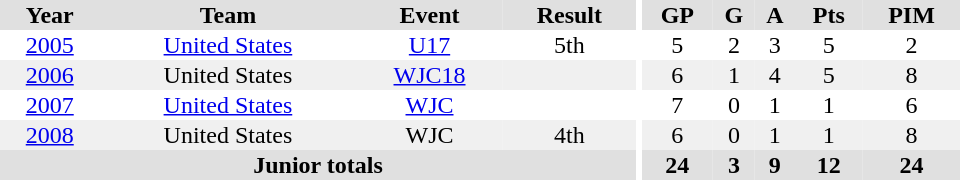<table border="0" cellpadding="1" cellspacing="0" ID="Table3" style="text-align:center; width:40em">
<tr ALIGN="center" bgcolor="#e0e0e0">
<th>Year</th>
<th>Team</th>
<th>Event</th>
<th>Result</th>
<th rowspan="99" bgcolor="#ffffff"></th>
<th>GP</th>
<th>G</th>
<th>A</th>
<th>Pts</th>
<th>PIM</th>
</tr>
<tr>
<td><a href='#'>2005</a></td>
<td><a href='#'>United States</a></td>
<td><a href='#'>U17</a></td>
<td>5th</td>
<td>5</td>
<td>2</td>
<td>3</td>
<td>5</td>
<td>2</td>
</tr>
<tr bgcolor="#f0f0f0">
<td><a href='#'>2006</a></td>
<td>United States</td>
<td><a href='#'>WJC18</a></td>
<td></td>
<td>6</td>
<td>1</td>
<td>4</td>
<td>5</td>
<td>8</td>
</tr>
<tr>
<td><a href='#'>2007</a></td>
<td><a href='#'>United States</a></td>
<td><a href='#'>WJC</a></td>
<td></td>
<td>7</td>
<td>0</td>
<td>1</td>
<td>1</td>
<td>6</td>
</tr>
<tr bgcolor="#f0f0f0">
<td><a href='#'>2008</a></td>
<td>United States</td>
<td>WJC</td>
<td>4th</td>
<td>6</td>
<td>0</td>
<td>1</td>
<td>1</td>
<td>8</td>
</tr>
<tr bgcolor="#e0e0e0">
<th colspan="4">Junior totals</th>
<th>24</th>
<th>3</th>
<th>9</th>
<th>12</th>
<th>24</th>
</tr>
</table>
